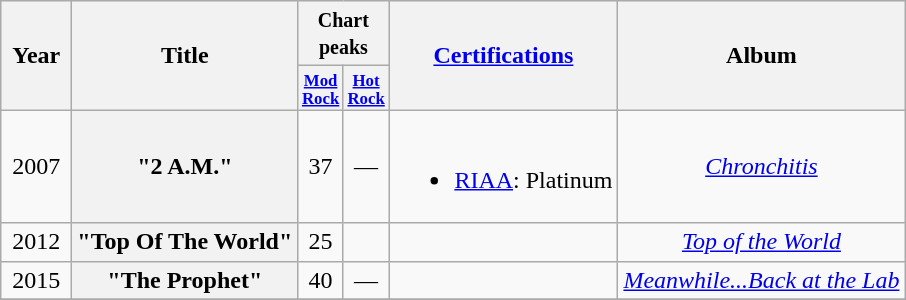<table class="wikitable plainrowheaders" style="text-align:center;">
<tr>
<th scope="col" rowspan="2" style="width:2.5em;">Year</th>
<th scope="col" rowspan="2">Title</th>
<th scope="col" colspan="2"><small>Chart peaks</small></th>
<th scope="col" rowspan="2"><a href='#'>Certifications</a></th>
<th scope="col" rowspan="2">Album</th>
</tr>
<tr>
<th style="width:2em;font-size:70%;"><a href='#'>Mod Rock</a></th>
<th style="width:2em;font-size:70%;"><a href='#'>Hot Rock</a></th>
</tr>
<tr>
<td>2007</td>
<th scope="row">"2 A.M."</th>
<td>37</td>
<td>—</td>
<td><br><ul><li><a href='#'>RIAA</a>: Platinum</li></ul></td>
<td><em><a href='#'>Chronchitis</a></em></td>
</tr>
<tr>
<td>2012</td>
<th scope="row">"Top Of The World"</th>
<td>25</td>
<td 44></td>
<td></td>
<td><em><a href='#'>Top of the World</a></em></td>
</tr>
<tr>
<td>2015</td>
<th scope="row">"The Prophet"</th>
<td>40</td>
<td>—</td>
<td></td>
<td><em><a href='#'>Meanwhile...Back at the Lab</a></em></td>
</tr>
<tr>
</tr>
</table>
